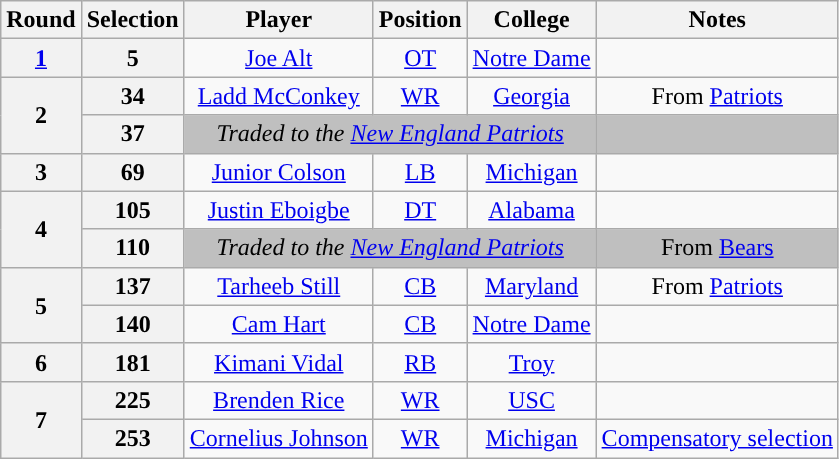<table class="wikitable" style="text-align:center">
<tr>
<th>Round</th>
<th>Selection</th>
<th>Player</th>
<th>Position</th>
<th>College</th>
<th>Notes</th>
</tr>
<tr>
<th><a href='#'>1</a></th>
<th>5</th>
<td><a href='#'>Joe Alt</a></td>
<td><a href='#'>OT</a></td>
<td><a href='#'>Notre Dame</a></td>
<td></td>
</tr>
<tr>
<th rowspan="2">2</th>
<th>34</th>
<td><a href='#'>Ladd McConkey</a></td>
<td><a href='#'>WR</a></td>
<td><a href='#'>Georgia</a></td>
<td>From <a href='#'>Patriots</a></td>
</tr>
<tr>
<th>37</th>
<td colspan="3" style="background:#BFBFBF"><em>Traded to the <a href='#'>New England Patriots</a></em></td>
<td style="background:#BFBFBF"></td>
</tr>
<tr>
<th>3</th>
<th>69</th>
<td><a href='#'>Junior Colson</a></td>
<td><a href='#'>LB</a></td>
<td><a href='#'>Michigan</a></td>
<td></td>
</tr>
<tr>
<th rowspan="2">4</th>
<th>105</th>
<td><a href='#'>Justin Eboigbe</a></td>
<td><a href='#'>DT</a></td>
<td><a href='#'>Alabama</a></td>
<td></td>
</tr>
<tr>
<th>110</th>
<td colspan="3" style="background:#BFBFBF"><em>Traded to the <a href='#'>New England Patriots</a></em></td>
<td style="background:#BFBFBF">From <a href='#'>Bears</a></td>
</tr>
<tr>
<th rowspan="2">5</th>
<th>137</th>
<td><a href='#'>Tarheeb Still</a></td>
<td><a href='#'>CB</a></td>
<td><a href='#'>Maryland</a></td>
<td>From <a href='#'>Patriots</a></td>
</tr>
<tr>
<th>140</th>
<td><a href='#'>Cam Hart</a></td>
<td><a href='#'>CB</a></td>
<td><a href='#'>Notre Dame</a></td>
<td></td>
</tr>
<tr>
<th>6</th>
<th>181</th>
<td><a href='#'>Kimani Vidal</a></td>
<td><a href='#'>RB</a></td>
<td><a href='#'>Troy</a></td>
<td></td>
</tr>
<tr>
<th rowspan="2">7</th>
<th>225</th>
<td><a href='#'>Brenden Rice</a></td>
<td><a href='#'>WR</a></td>
<td><a href='#'>USC</a></td>
<td></td>
</tr>
<tr>
<th>253</th>
<td><a href='#'>Cornelius Johnson</a></td>
<td><a href='#'>WR</a></td>
<td><a href='#'>Michigan</a></td>
<td><a href='#'>Compensatory selection</a></td>
</tr>
</table>
